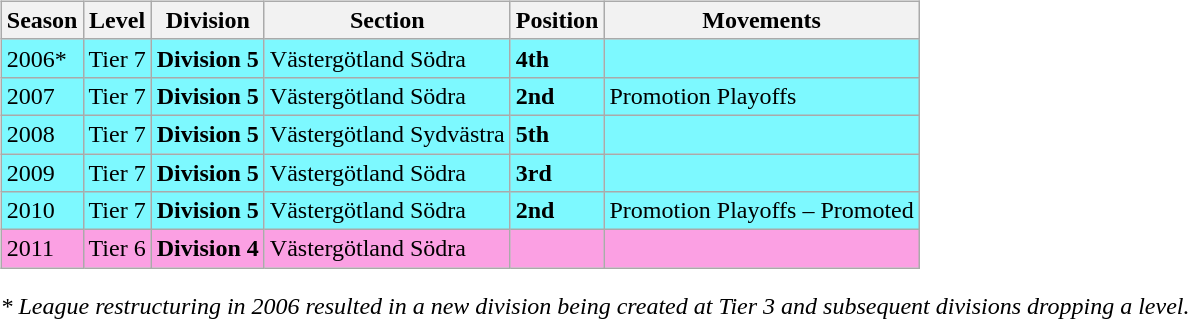<table>
<tr>
<td valign="top" width=0%><br><table class="wikitable">
<tr style="background:#f0f6fa;">
<th><strong>Season</strong></th>
<th><strong>Level</strong></th>
<th><strong>Division</strong></th>
<th><strong>Section</strong></th>
<th><strong>Position</strong></th>
<th><strong>Movements</strong></th>
</tr>
<tr>
<td style="background:#7DF9FF;">2006*</td>
<td style="background:#7DF9FF;">Tier 7</td>
<td style="background:#7DF9FF;"><strong>Division 5</strong></td>
<td style="background:#7DF9FF;">Västergötland Södra</td>
<td style="background:#7DF9FF;"><strong>4th</strong></td>
<td style="background:#7DF9FF;"></td>
</tr>
<tr>
<td style="background:#7DF9FF;">2007</td>
<td style="background:#7DF9FF;">Tier 7</td>
<td style="background:#7DF9FF;"><strong>Division 5</strong></td>
<td style="background:#7DF9FF;">Västergötland Södra</td>
<td style="background:#7DF9FF;"><strong>2nd</strong></td>
<td style="background:#7DF9FF;">Promotion Playoffs</td>
</tr>
<tr>
<td style="background:#7DF9FF;">2008</td>
<td style="background:#7DF9FF;">Tier 7</td>
<td style="background:#7DF9FF;"><strong>Division 5</strong></td>
<td style="background:#7DF9FF;">Västergötland Sydvästra</td>
<td style="background:#7DF9FF;"><strong>5th</strong></td>
<td style="background:#7DF9FF;"></td>
</tr>
<tr>
<td style="background:#7DF9FF;">2009</td>
<td style="background:#7DF9FF;">Tier 7</td>
<td style="background:#7DF9FF;"><strong>Division 5</strong></td>
<td style="background:#7DF9FF;">Västergötland Södra</td>
<td style="background:#7DF9FF;"><strong>3rd</strong></td>
<td style="background:#7DF9FF;"></td>
</tr>
<tr>
<td style="background:#7DF9FF;">2010</td>
<td style="background:#7DF9FF;">Tier 7</td>
<td style="background:#7DF9FF;"><strong>Division 5</strong></td>
<td style="background:#7DF9FF;">Västergötland Södra</td>
<td style="background:#7DF9FF;"><strong>2nd</strong></td>
<td style="background:#7DF9FF;">Promotion Playoffs – Promoted</td>
</tr>
<tr>
<td style="background:#FBA0E3;">2011</td>
<td style="background:#FBA0E3;">Tier 6</td>
<td style="background:#FBA0E3;"><strong>Division 4</strong></td>
<td style="background:#FBA0E3;">Västergötland Södra</td>
<td style="background:#FBA0E3;"></td>
<td style="background:#FBA0E3;"></td>
</tr>
</table>
<em>* League restructuring in 2006 resulted in a new division being created at Tier 3 and subsequent divisions dropping a level.</em>


</td>
</tr>
</table>
